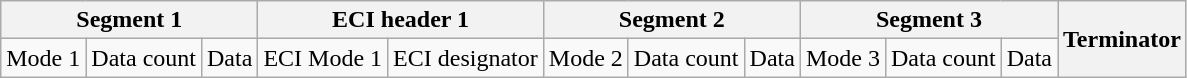<table class="wikitable" border="1" style="text-align:center">
<tr>
<th colspan = 3>Segment 1</th>
<th colspan = 2>ECI header 1</th>
<th colspan = 3>Segment 2</th>
<th colspan = 3>Segment 3</th>
<th rowspan = 2>Terminator</th>
</tr>
<tr>
<td>Mode 1</td>
<td>Data count</td>
<td>Data</td>
<td>ECI Mode 1</td>
<td>ECI designator</td>
<td>Mode 2</td>
<td>Data count</td>
<td>Data</td>
<td>Mode 3</td>
<td>Data count</td>
<td>Data</td>
</tr>
</table>
